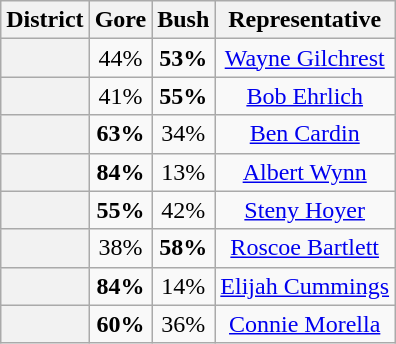<table class=wikitable>
<tr>
<th>District</th>
<th>Gore</th>
<th>Bush</th>
<th>Representative</th>
</tr>
<tr align=center>
<th></th>
<td>44%</td>
<td><strong>53%</strong></td>
<td><a href='#'>Wayne Gilchrest</a></td>
</tr>
<tr align=center>
<th></th>
<td>41%</td>
<td><strong>55%</strong></td>
<td><a href='#'>Bob Ehrlich</a></td>
</tr>
<tr align=center>
<th></th>
<td><strong>63%</strong></td>
<td>34%</td>
<td><a href='#'>Ben Cardin</a></td>
</tr>
<tr align=center>
<th></th>
<td><strong>84%</strong></td>
<td>13%</td>
<td><a href='#'>Albert Wynn</a></td>
</tr>
<tr align=center>
<th></th>
<td><strong>55%</strong></td>
<td>42%</td>
<td><a href='#'>Steny Hoyer</a></td>
</tr>
<tr align=center>
<th></th>
<td>38%</td>
<td><strong>58%</strong></td>
<td><a href='#'>Roscoe Bartlett</a></td>
</tr>
<tr align=center>
<th></th>
<td><strong>84%</strong></td>
<td>14%</td>
<td><a href='#'>Elijah Cummings</a></td>
</tr>
<tr align=center>
<th></th>
<td><strong>60%</strong></td>
<td>36%</td>
<td><a href='#'>Connie Morella</a></td>
</tr>
</table>
